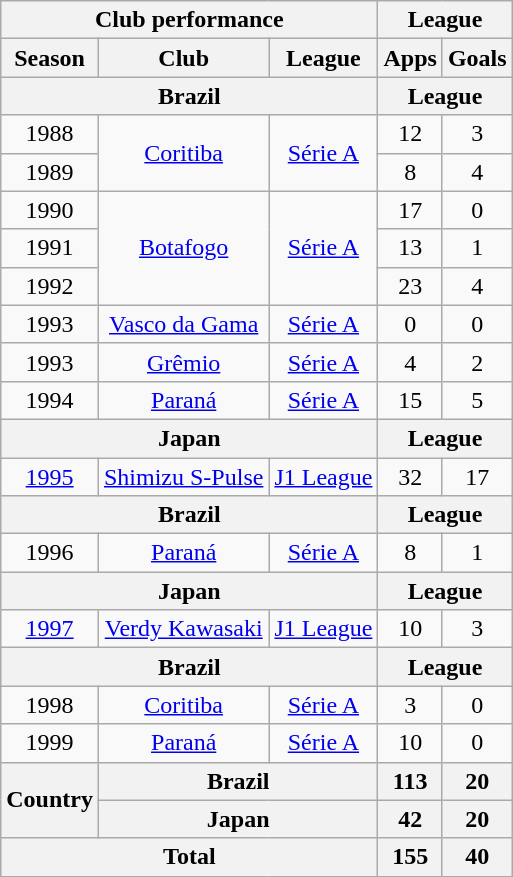<table class="wikitable" style="text-align:center;">
<tr>
<th colspan=3>Club performance</th>
<th colspan=2>League</th>
</tr>
<tr>
<th>Season</th>
<th>Club</th>
<th>League</th>
<th>Apps</th>
<th>Goals</th>
</tr>
<tr>
<th colspan=3>Brazil</th>
<th colspan=2>League</th>
</tr>
<tr>
<td>1988</td>
<td rowspan="2"><a href='#'>Coritiba</a></td>
<td rowspan="2"><a href='#'>Série A</a></td>
<td>12</td>
<td>3</td>
</tr>
<tr>
<td>1989</td>
<td>8</td>
<td>4</td>
</tr>
<tr>
<td>1990</td>
<td rowspan="3"><a href='#'>Botafogo</a></td>
<td rowspan="3"><a href='#'>Série A</a></td>
<td>17</td>
<td>0</td>
</tr>
<tr>
<td>1991</td>
<td>13</td>
<td>1</td>
</tr>
<tr>
<td>1992</td>
<td>23</td>
<td>4</td>
</tr>
<tr>
<td>1993</td>
<td><a href='#'>Vasco da Gama</a></td>
<td><a href='#'>Série A</a></td>
<td>0</td>
<td>0</td>
</tr>
<tr>
<td>1993</td>
<td><a href='#'>Grêmio</a></td>
<td><a href='#'>Série A</a></td>
<td>4</td>
<td>2</td>
</tr>
<tr>
<td>1994</td>
<td><a href='#'>Paraná</a></td>
<td><a href='#'>Série A</a></td>
<td>15</td>
<td>5</td>
</tr>
<tr>
<th colspan=3>Japan</th>
<th colspan=2>League</th>
</tr>
<tr>
<td><a href='#'>1995</a></td>
<td><a href='#'>Shimizu S-Pulse</a></td>
<td><a href='#'>J1 League</a></td>
<td>32</td>
<td>17</td>
</tr>
<tr>
<th colspan=3>Brazil</th>
<th colspan=2>League</th>
</tr>
<tr>
<td>1996</td>
<td><a href='#'>Paraná</a></td>
<td><a href='#'>Série A</a></td>
<td>8</td>
<td>1</td>
</tr>
<tr>
<th colspan=3>Japan</th>
<th colspan=2>League</th>
</tr>
<tr>
<td><a href='#'>1997</a></td>
<td><a href='#'>Verdy Kawasaki</a></td>
<td><a href='#'>J1 League</a></td>
<td>10</td>
<td>3</td>
</tr>
<tr>
<th colspan=3>Brazil</th>
<th colspan=2>League</th>
</tr>
<tr>
<td>1998</td>
<td><a href='#'>Coritiba</a></td>
<td><a href='#'>Série A</a></td>
<td>3</td>
<td>0</td>
</tr>
<tr>
<td>1999</td>
<td><a href='#'>Paraná</a></td>
<td><a href='#'>Série A</a></td>
<td>10</td>
<td>0</td>
</tr>
<tr>
<th rowspan=2>Country</th>
<th colspan=2>Brazil</th>
<th>113</th>
<th>20</th>
</tr>
<tr>
<th colspan=2>Japan</th>
<th>42</th>
<th>20</th>
</tr>
<tr>
<th colspan=3>Total</th>
<th>155</th>
<th>40</th>
</tr>
</table>
